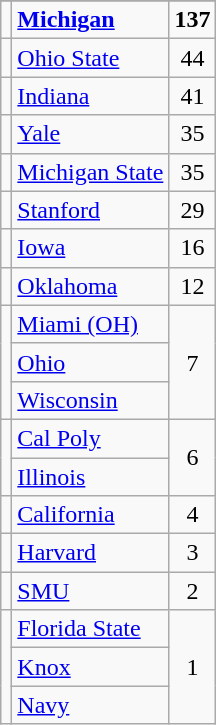<table class="wikitable sortable" style="text-align:center">
<tr>
</tr>
<tr>
<td></td>
<td align=left><strong><a href='#'>Michigan</a></strong></td>
<td><strong>137</strong></td>
</tr>
<tr>
<td></td>
<td align=left><a href='#'>Ohio State</a></td>
<td>44</td>
</tr>
<tr>
<td></td>
<td align=left><a href='#'>Indiana</a></td>
<td>41</td>
</tr>
<tr>
<td></td>
<td align=left><a href='#'>Yale</a></td>
<td>35</td>
</tr>
<tr>
<td></td>
<td align=left><a href='#'>Michigan State</a></td>
<td>35</td>
</tr>
<tr>
<td></td>
<td align=left><a href='#'>Stanford</a></td>
<td>29</td>
</tr>
<tr>
<td></td>
<td align=left><a href='#'>Iowa</a></td>
<td>16</td>
</tr>
<tr>
<td></td>
<td align=left><a href='#'>Oklahoma</a></td>
<td>12</td>
</tr>
<tr>
<td rowspan=3></td>
<td align=left><a href='#'>Miami (OH)</a></td>
<td rowspan=3>7</td>
</tr>
<tr>
<td align=left><a href='#'>Ohio</a></td>
</tr>
<tr>
<td align=left><a href='#'>Wisconsin</a></td>
</tr>
<tr>
<td rowspan=2></td>
<td align=left><a href='#'>Cal Poly</a></td>
<td rowspan=2>6</td>
</tr>
<tr>
<td align=left><a href='#'>Illinois</a></td>
</tr>
<tr>
<td></td>
<td align=left><a href='#'>California</a></td>
<td>4</td>
</tr>
<tr>
<td></td>
<td align=left><a href='#'>Harvard</a></td>
<td>3</td>
</tr>
<tr>
<td></td>
<td align=left><a href='#'>SMU</a></td>
<td>2</td>
</tr>
<tr>
<td rowspan=3></td>
<td align=left><a href='#'>Florida State</a></td>
<td rowspan=3>1</td>
</tr>
<tr>
<td align=left><a href='#'>Knox</a></td>
</tr>
<tr>
<td align=left><a href='#'>Navy</a></td>
</tr>
</table>
